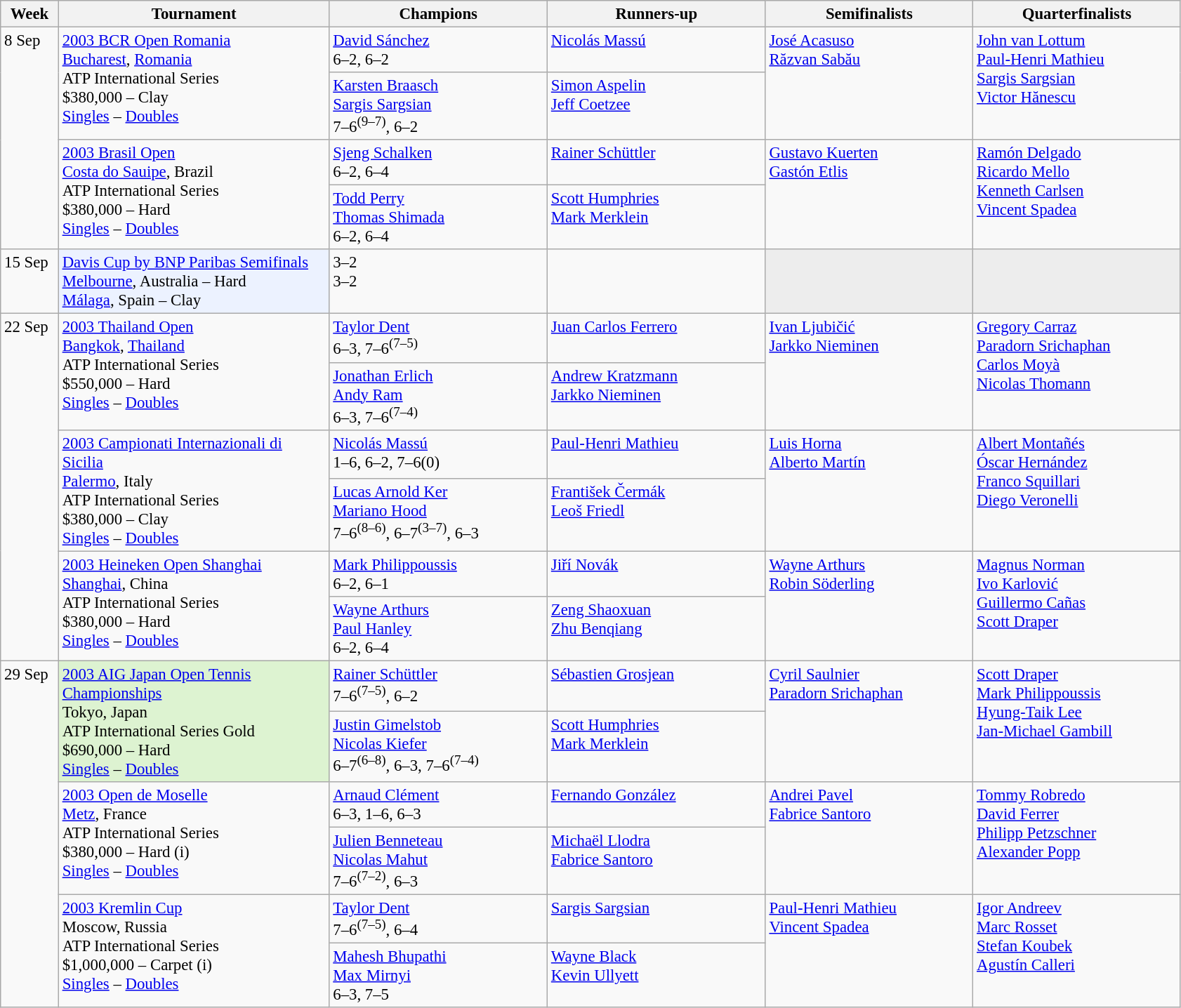<table class=wikitable style=font-size:95%>
<tr>
<th style="width:48px;">Week</th>
<th style="width:250px;">Tournament</th>
<th style="width:200px;">Champions</th>
<th style="width:200px;">Runners-up</th>
<th style="width:190px;">Semifinalists</th>
<th style="width:190px;">Quarterfinalists</th>
</tr>
<tr valign=top>
<td rowspan=4>8 Sep</td>
<td rowspan=2><a href='#'>2003 BCR Open Romania</a><br> <a href='#'>Bucharest</a>, <a href='#'>Romania</a><br>ATP International Series<br>$380,000 – Clay <br> <a href='#'>Singles</a> – <a href='#'>Doubles</a></td>
<td> <a href='#'>David Sánchez</a> <br>6–2, 6–2</td>
<td> <a href='#'>Nicolás Massú</a></td>
<td rowspan=2> <a href='#'>José Acasuso</a> <br> <a href='#'>Răzvan Sabău</a></td>
<td rowspan=2> <a href='#'>John van Lottum</a> <br>  <a href='#'>Paul-Henri Mathieu</a> <br> <a href='#'>Sargis Sargsian</a>  <br>  <a href='#'>Victor Hănescu</a></td>
</tr>
<tr valign=top>
<td> <a href='#'>Karsten Braasch</a><br> <a href='#'>Sargis Sargsian</a><br> 7–6<sup>(9–7)</sup>, 6–2</td>
<td> <a href='#'>Simon Aspelin</a><br> <a href='#'>Jeff Coetzee</a></td>
</tr>
<tr valign=top>
<td rowspan=2><a href='#'>2003 Brasil Open</a><br> <a href='#'>Costa do Sauipe</a>, Brazil<br>ATP International Series<br>$380,000 – Hard <br> <a href='#'>Singles</a> – <a href='#'>Doubles</a></td>
<td> <a href='#'>Sjeng Schalken</a> <br>6–2, 6–4</td>
<td> <a href='#'>Rainer Schüttler</a></td>
<td rowspan=2> <a href='#'>Gustavo Kuerten</a> <br> <a href='#'>Gastón Etlis</a></td>
<td rowspan=2> <a href='#'>Ramón Delgado</a> <br>  <a href='#'>Ricardo Mello</a> <br> <a href='#'>Kenneth Carlsen</a>  <br>  <a href='#'>Vincent Spadea</a></td>
</tr>
<tr valign=top>
<td> <a href='#'>Todd Perry</a><br> <a href='#'>Thomas Shimada</a><br> 6–2, 6–4</td>
<td> <a href='#'>Scott Humphries</a><br> <a href='#'>Mark Merklein</a></td>
</tr>
<tr valign=top>
<td>15 Sep</td>
<td style="background:#ECF2FF;"><a href='#'>Davis Cup by BNP Paribas Semifinals</a><br><a href='#'>Melbourne</a>, Australia – Hard<br><a href='#'>Málaga</a>, Spain – Clay</td>
<td> 3–2<br> 3–2</td>
<td><br></td>
<td bgcolor=#ededed></td>
<td bgcolor=#ededed></td>
</tr>
<tr valign=top>
<td rowspan=6>22 Sep</td>
<td rowspan=2><a href='#'>2003 Thailand Open</a><br> <a href='#'>Bangkok</a>, <a href='#'>Thailand</a><br>ATP International Series<br>$550,000 – Hard <br> <a href='#'>Singles</a> – <a href='#'>Doubles</a></td>
<td> <a href='#'>Taylor Dent</a> <br>6–3, 7–6<sup>(7–5)</sup></td>
<td> <a href='#'>Juan Carlos Ferrero</a></td>
<td rowspan=2> <a href='#'>Ivan Ljubičić</a> <br> <a href='#'>Jarkko Nieminen</a></td>
<td rowspan=2> <a href='#'>Gregory Carraz</a> <br>  <a href='#'>Paradorn Srichaphan</a> <br> <a href='#'>Carlos Moyà</a>  <br>  <a href='#'>Nicolas Thomann</a></td>
</tr>
<tr valign=top>
<td> <a href='#'>Jonathan Erlich</a><br> <a href='#'>Andy Ram</a><br> 6–3, 7–6<sup>(7–4)</sup></td>
<td> <a href='#'>Andrew Kratzmann</a><br> <a href='#'>Jarkko Nieminen</a></td>
</tr>
<tr valign=top>
<td rowspan=2><a href='#'>2003 Campionati Internazionali di Sicilia</a><br> <a href='#'>Palermo</a>, Italy<br>ATP International Series<br>$380,000 – Clay <br> <a href='#'>Singles</a> – <a href='#'>Doubles</a></td>
<td> <a href='#'>Nicolás Massú</a> <br>1–6, 6–2, 7–6(0)</td>
<td> <a href='#'>Paul-Henri Mathieu</a></td>
<td rowspan=2> <a href='#'>Luis Horna</a> <br> <a href='#'>Alberto Martín</a></td>
<td rowspan=2> <a href='#'>Albert Montañés</a> <br>  <a href='#'>Óscar Hernández</a> <br> <a href='#'>Franco Squillari</a>  <br>  <a href='#'>Diego Veronelli</a></td>
</tr>
<tr valign=top>
<td> <a href='#'>Lucas Arnold Ker</a><br> <a href='#'>Mariano Hood</a><br> 7–6<sup>(8–6)</sup>, 6–7<sup>(3–7)</sup>, 6–3</td>
<td> <a href='#'>František Čermák</a><br> <a href='#'>Leoš Friedl</a></td>
</tr>
<tr valign=top>
<td rowspan=2><a href='#'>2003 Heineken Open Shanghai</a><br> <a href='#'>Shanghai</a>, China<br>ATP International Series<br>$380,000 – Hard <br> <a href='#'>Singles</a> – <a href='#'>Doubles</a></td>
<td> <a href='#'>Mark Philippoussis</a> <br>6–2, 6–1</td>
<td> <a href='#'>Jiří Novák</a></td>
<td rowspan=2> <a href='#'>Wayne Arthurs</a> <br> <a href='#'>Robin Söderling</a></td>
<td rowspan=2> <a href='#'>Magnus Norman</a> <br>  <a href='#'>Ivo Karlović</a> <br> <a href='#'>Guillermo Cañas</a>  <br>  <a href='#'>Scott Draper</a></td>
</tr>
<tr valign=top>
<td> <a href='#'>Wayne Arthurs</a><br> <a href='#'>Paul Hanley</a><br> 6–2, 6–4</td>
<td> <a href='#'>Zeng Shaoxuan</a><br> <a href='#'>Zhu Benqiang</a></td>
</tr>
<tr valign=top>
<td rowspan=6>29 Sep</td>
<td bgcolor=#DDF3D1 rowspan=2><a href='#'>2003 AIG Japan Open Tennis Championships</a><br> Tokyo, Japan<br>ATP International Series Gold<br>$690,000 – Hard <br> <a href='#'>Singles</a> – <a href='#'>Doubles</a></td>
<td> <a href='#'>Rainer Schüttler</a> <br>7–6<sup>(7–5)</sup>, 6–2</td>
<td> <a href='#'>Sébastien Grosjean</a></td>
<td rowspan=2> <a href='#'>Cyril Saulnier</a> <br> <a href='#'>Paradorn Srichaphan</a></td>
<td rowspan=2> <a href='#'>Scott Draper</a> <br>  <a href='#'>Mark Philippoussis</a> <br> <a href='#'>Hyung-Taik Lee</a>  <br>  <a href='#'>Jan-Michael Gambill</a></td>
</tr>
<tr valign=top>
<td> <a href='#'>Justin Gimelstob</a><br> <a href='#'>Nicolas Kiefer</a><br> 6–7<sup>(6–8)</sup>, 6–3, 7–6<sup>(7–4)</sup></td>
<td> <a href='#'>Scott Humphries</a><br> <a href='#'>Mark Merklein</a></td>
</tr>
<tr valign=top>
<td rowspan=2><a href='#'>2003 Open de Moselle</a><br> <a href='#'>Metz</a>, France<br>ATP International Series<br>$380,000 – Hard (i) <br> <a href='#'>Singles</a> – <a href='#'>Doubles</a></td>
<td> <a href='#'>Arnaud Clément</a> <br>6–3, 1–6, 6–3</td>
<td> <a href='#'>Fernando González</a></td>
<td rowspan=2> <a href='#'>Andrei Pavel</a> <br> <a href='#'>Fabrice Santoro</a></td>
<td rowspan=2> <a href='#'>Tommy Robredo</a> <br>  <a href='#'>David Ferrer</a> <br> <a href='#'>Philipp Petzschner</a>  <br>  <a href='#'>Alexander Popp</a></td>
</tr>
<tr valign=top>
<td> <a href='#'>Julien Benneteau</a><br> <a href='#'>Nicolas Mahut</a><br> 7–6<sup>(7–2)</sup>, 6–3</td>
<td> <a href='#'>Michaël Llodra</a><br> <a href='#'>Fabrice Santoro</a></td>
</tr>
<tr valign=top>
<td rowspan=2><a href='#'>2003 Kremlin Cup</a><br> Moscow, Russia<br>ATP International Series<br>$1,000,000 – Carpet (i) <br> <a href='#'>Singles</a> – <a href='#'>Doubles</a></td>
<td> <a href='#'>Taylor Dent</a> <br>7–6<sup>(7–5)</sup>, 6–4</td>
<td> <a href='#'>Sargis Sargsian</a></td>
<td rowspan=2> <a href='#'>Paul-Henri Mathieu</a> <br> <a href='#'>Vincent Spadea</a></td>
<td rowspan=2> <a href='#'>Igor Andreev</a> <br>  <a href='#'>Marc Rosset</a> <br> <a href='#'>Stefan Koubek</a>  <br>  <a href='#'>Agustín Calleri</a></td>
</tr>
<tr valign=top>
<td> <a href='#'>Mahesh Bhupathi</a><br> <a href='#'>Max Mirnyi</a><br> 6–3, 7–5</td>
<td> <a href='#'>Wayne Black</a><br> <a href='#'>Kevin Ullyett</a></td>
</tr>
</table>
